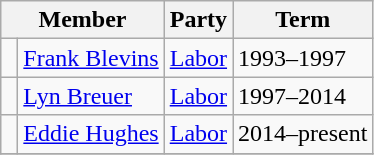<table class="wikitable">
<tr>
<th colspan="2">Member</th>
<th>Party</th>
<th>Term</th>
</tr>
<tr —>
<td> </td>
<td><a href='#'>Frank Blevins</a></td>
<td><a href='#'>Labor</a></td>
<td>1993–1997</td>
</tr>
<tr>
<td> </td>
<td><a href='#'>Lyn Breuer</a></td>
<td><a href='#'>Labor</a></td>
<td>1997–2014</td>
</tr>
<tr>
<td> </td>
<td><a href='#'>Eddie Hughes</a></td>
<td><a href='#'>Labor</a></td>
<td>2014–present</td>
</tr>
<tr>
</tr>
</table>
